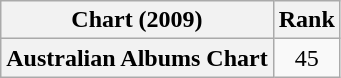<table class="wikitable sortable plainrowheaders" style="text-align:center">
<tr>
<th scope="col">Chart (2009)</th>
<th scope="col">Rank</th>
</tr>
<tr>
<th scope="row">Australian Albums Chart</th>
<td>45</td>
</tr>
</table>
